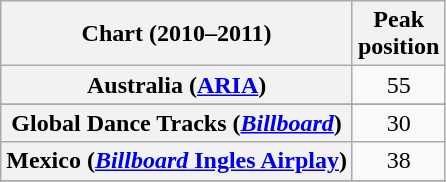<table class="wikitable sortable plainrowheaders" style="text-align:center">
<tr>
<th>Chart (2010–2011)</th>
<th>Peak<br>position</th>
</tr>
<tr>
<th scope="row">Australia (<a href='#'>ARIA</a>)</th>
<td>55</td>
</tr>
<tr>
</tr>
<tr>
</tr>
<tr>
<th scope="row">Global Dance Tracks (<em><a href='#'>Billboard</a></em>)</th>
<td style="text-align:center;">30</td>
</tr>
<tr>
<th scope="row">Mexico (<a href='#'><em>Billboard</em> Ingles Airplay</a>)</th>
<td style="text-align:center;">38</td>
</tr>
<tr>
</tr>
<tr>
</tr>
<tr>
</tr>
</table>
